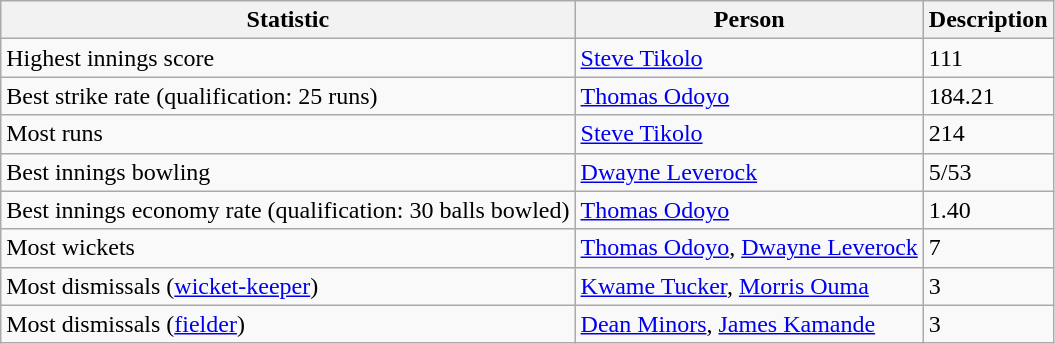<table class="wikitable">
<tr>
<th>Statistic</th>
<th>Person</th>
<th>Description</th>
</tr>
<tr>
<td>Highest innings score</td>
<td><a href='#'>Steve Tikolo</a></td>
<td>111</td>
</tr>
<tr>
<td>Best strike rate (qualification: 25 runs)</td>
<td><a href='#'>Thomas Odoyo</a></td>
<td>184.21</td>
</tr>
<tr>
<td>Most runs</td>
<td><a href='#'>Steve Tikolo</a></td>
<td>214</td>
</tr>
<tr>
<td>Best innings bowling</td>
<td><a href='#'>Dwayne Leverock</a></td>
<td>5/53</td>
</tr>
<tr>
<td>Best innings economy rate (qualification: 30 balls bowled)</td>
<td><a href='#'>Thomas Odoyo</a></td>
<td>1.40</td>
</tr>
<tr>
<td>Most wickets</td>
<td><a href='#'>Thomas Odoyo</a>, <a href='#'>Dwayne Leverock</a></td>
<td>7</td>
</tr>
<tr>
<td>Most dismissals (<a href='#'>wicket-keeper</a>)</td>
<td><a href='#'>Kwame Tucker</a>, <a href='#'>Morris Ouma</a></td>
<td>3</td>
</tr>
<tr>
<td>Most dismissals (<a href='#'>fielder</a>)</td>
<td><a href='#'>Dean Minors</a>, <a href='#'>James Kamande</a></td>
<td>3</td>
</tr>
</table>
